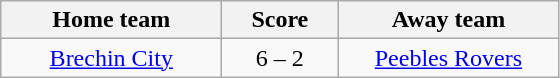<table class="wikitable" style="text-align: center">
<tr>
<th width=140>Home team</th>
<th width=70>Score</th>
<th width=140>Away team</th>
</tr>
<tr>
<td><a href='#'>Brechin City</a></td>
<td>6 – 2</td>
<td><a href='#'>Peebles Rovers</a></td>
</tr>
</table>
